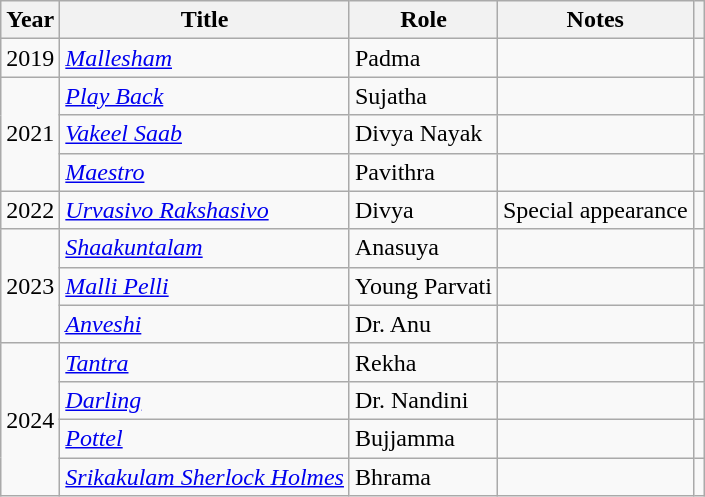<table class="wikitable sortable">
<tr>
<th scope="col">Year</th>
<th scope="col">Title</th>
<th scope="col">Role</th>
<th scope="col" class="unsortable">Notes</th>
<th scope="col" class="unsortable"></th>
</tr>
<tr>
<td>2019</td>
<td><em><a href='#'>Mallesham</a></em></td>
<td>Padma</td>
<td></td>
<td></td>
</tr>
<tr>
<td rowspan="3">2021</td>
<td><em><a href='#'>Play Back</a></em></td>
<td>Sujatha</td>
<td></td>
<td></td>
</tr>
<tr>
<td><em><a href='#'>Vakeel Saab</a></em></td>
<td>Divya Nayak</td>
<td></td>
<td></td>
</tr>
<tr>
<td><em><a href='#'>Maestro</a></em></td>
<td>Pavithra</td>
<td></td>
<td></td>
</tr>
<tr>
<td>2022</td>
<td><em><a href='#'>Urvasivo Rakshasivo</a></em></td>
<td>Divya</td>
<td>Special appearance</td>
<td></td>
</tr>
<tr>
<td rowspan="3">2023</td>
<td><em><a href='#'>Shaakuntalam</a></em></td>
<td>Anasuya</td>
<td></td>
<td></td>
</tr>
<tr>
<td><em><a href='#'>Malli Pelli</a></em></td>
<td>Young Parvati</td>
<td></td>
<td></td>
</tr>
<tr>
<td><em><a href='#'>Anveshi</a></em></td>
<td>Dr. Anu</td>
<td></td>
<td></td>
</tr>
<tr>
<td rowspan="4">2024</td>
<td><a href='#'><em>Tantra</em></a></td>
<td>Rekha</td>
<td></td>
<td></td>
</tr>
<tr>
<td><a href='#'><em>Darling</em></a></td>
<td>Dr. Nandini</td>
<td></td>
<td></td>
</tr>
<tr>
<td><em><a href='#'>Pottel</a></em></td>
<td>Bujjamma</td>
<td></td>
<td></td>
</tr>
<tr>
<td><em><a href='#'>Srikakulam Sherlock Holmes</a></em></td>
<td>Bhrama</td>
<td></td>
<td></td>
</tr>
</table>
